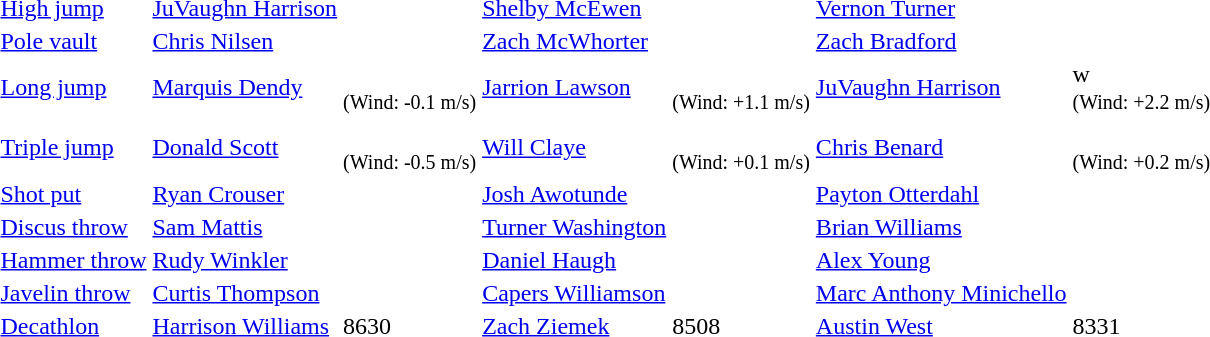<table>
<tr>
<td><a href='#'>High jump</a></td>
<td><a href='#'>JuVaughn Harrison</a></td>
<td></td>
<td><a href='#'>Shelby McEwen</a></td>
<td></td>
<td><a href='#'>Vernon Turner</a></td>
<td></td>
</tr>
<tr>
<td><a href='#'>Pole vault</a></td>
<td><a href='#'>Chris Nilsen</a></td>
<td></td>
<td><a href='#'>Zach McWhorter</a></td>
<td></td>
<td><a href='#'>Zach Bradford</a></td>
<td></td>
</tr>
<tr>
<td><a href='#'>Long jump</a></td>
<td><a href='#'>Marquis Dendy</a></td>
<td><br><small>(Wind: -0.1 m/s)</small></td>
<td><a href='#'>Jarrion Lawson</a></td>
<td><br><small>(Wind: +1.1 m/s)</small></td>
<td><a href='#'>JuVaughn Harrison</a></td>
<td>w<br><small>(Wind: +2.2 m/s)</small></td>
</tr>
<tr>
<td><a href='#'>Triple jump</a></td>
<td><a href='#'>Donald Scott</a></td>
<td><br><small>(Wind: -0.5 m/s)</small></td>
<td><a href='#'>Will Claye</a></td>
<td><br><small>(Wind: +0.1 m/s)</small></td>
<td><a href='#'>Chris Benard</a></td>
<td><br><small>(Wind: +0.2 m/s)</small></td>
</tr>
<tr>
<td><a href='#'>Shot put</a></td>
<td><a href='#'>Ryan Crouser</a></td>
<td></td>
<td><a href='#'>Josh Awotunde</a></td>
<td></td>
<td><a href='#'>Payton Otterdahl</a></td>
<td></td>
</tr>
<tr>
<td><a href='#'>Discus throw</a></td>
<td><a href='#'>Sam Mattis</a></td>
<td></td>
<td><a href='#'>Turner Washington</a></td>
<td></td>
<td><a href='#'>Brian Williams</a></td>
<td></td>
</tr>
<tr>
<td><a href='#'>Hammer throw</a></td>
<td><a href='#'>Rudy Winkler</a></td>
<td></td>
<td><a href='#'>Daniel Haugh</a></td>
<td></td>
<td><a href='#'>Alex Young</a></td>
<td></td>
</tr>
<tr>
<td><a href='#'>Javelin throw</a></td>
<td><a href='#'>Curtis Thompson</a></td>
<td></td>
<td><a href='#'>Capers Williamson</a></td>
<td></td>
<td><a href='#'>Marc Anthony Minichello</a></td>
<td></td>
</tr>
<tr>
<td><a href='#'>Decathlon</a></td>
<td><a href='#'>Harrison Williams</a></td>
<td>8630</td>
<td><a href='#'>Zach Ziemek</a></td>
<td>8508</td>
<td><a href='#'>Austin West</a></td>
<td>8331</td>
</tr>
</table>
